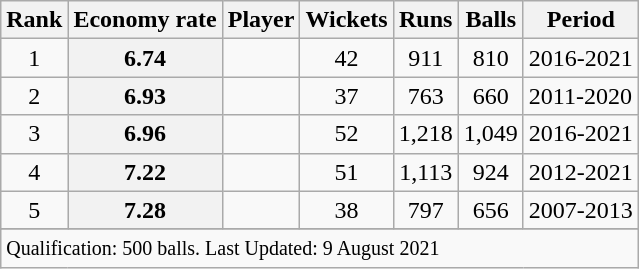<table class="wikitable plainrowheaders sortable">
<tr>
<th scope=col>Rank</th>
<th scope=col>Economy rate</th>
<th scope=col>Player</th>
<th scope=col>Wickets</th>
<th scope=col>Runs</th>
<th scope=col>Balls</th>
<th scope=col>Period</th>
</tr>
<tr>
<td align=center>1</td>
<th scope=row style=text-align:center;>6.74</th>
<td> </td>
<td align=center>42</td>
<td align=center>911</td>
<td align=center>810</td>
<td>2016-2021</td>
</tr>
<tr>
<td align=center>2</td>
<th scope=row style=text-align:center;>6.93</th>
<td> </td>
<td align=center>37</td>
<td align=center>763</td>
<td align=center>660</td>
<td>2011-2020</td>
</tr>
<tr>
<td align=center>3</td>
<th scope=row style=text-align:center;>6.96</th>
<td> </td>
<td align=center>52</td>
<td align=center>1,218</td>
<td align=center>1,049</td>
<td>2016-2021</td>
</tr>
<tr>
<td align=center>4</td>
<th scope=row style=text-align:center;>7.22</th>
<td> </td>
<td align=center>51</td>
<td align=center>1,113</td>
<td align=center>924</td>
<td>2012-2021</td>
</tr>
<tr>
<td align=center>5</td>
<th scope=row style=text-align:center;>7.28</th>
<td></td>
<td align=center>38</td>
<td align=center>797</td>
<td align=center>656</td>
<td>2007-2013</td>
</tr>
<tr>
</tr>
<tr class=sortbottom>
<td colspan=7><small>Qualification: 500 balls. Last Updated: 9 August 2021</small></td>
</tr>
</table>
